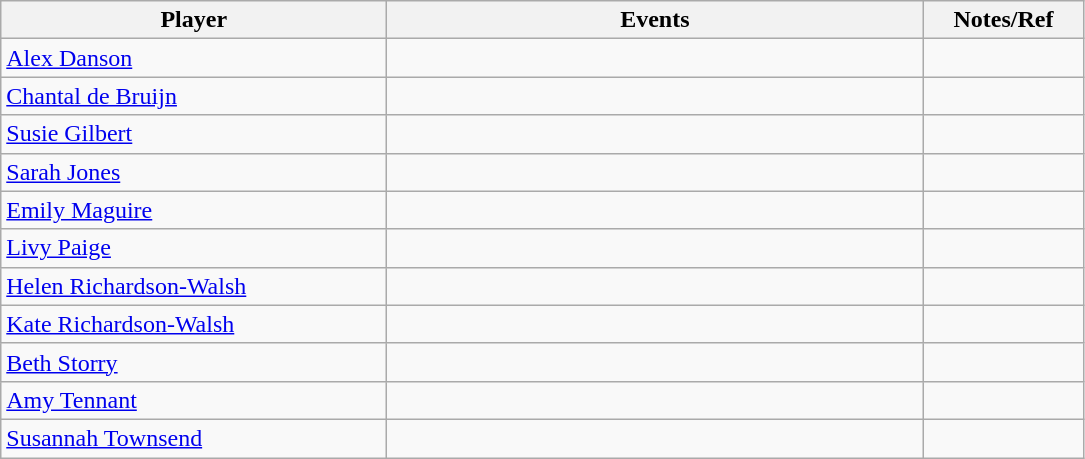<table class="wikitable">
<tr>
<th width=250>Player</th>
<th width=350>Events</th>
<th width=100>Notes/Ref</th>
</tr>
<tr>
<td> <a href='#'>Alex Danson</a></td>
<td></td>
<td></td>
</tr>
<tr>
<td> <a href='#'>Chantal de Bruijn</a></td>
<td></td>
<td></td>
</tr>
<tr>
<td> <a href='#'>Susie Gilbert</a></td>
<td></td>
<td></td>
</tr>
<tr>
<td> <a href='#'>Sarah Jones</a></td>
<td></td>
<td></td>
</tr>
<tr>
<td> <a href='#'>Emily Maguire</a></td>
<td></td>
</tr>
<tr>
<td> <a href='#'>Livy Paige</a></td>
<td></td>
<td></td>
</tr>
<tr>
<td> <a href='#'>Helen Richardson-Walsh</a></td>
<td></td>
<td></td>
</tr>
<tr>
<td> <a href='#'>Kate Richardson-Walsh</a></td>
<td></td>
<td></td>
</tr>
<tr>
<td> <a href='#'>Beth Storry</a></td>
<td></td>
<td></td>
</tr>
<tr>
<td> <a href='#'>Amy Tennant</a></td>
<td></td>
<td></td>
</tr>
<tr>
<td> <a href='#'>Susannah Townsend</a></td>
<td></td>
<td></td>
</tr>
</table>
